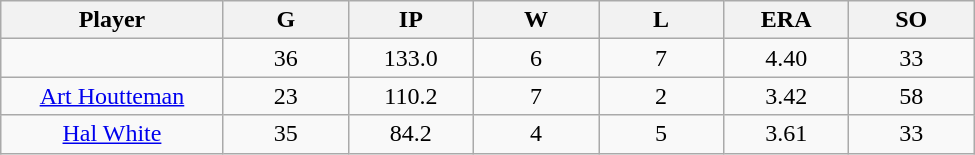<table class="wikitable sortable">
<tr>
<th bgcolor="#DDDDFF" width="16%">Player</th>
<th bgcolor="#DDDDFF" width="9%">G</th>
<th bgcolor="#DDDDFF" width="9%">IP</th>
<th bgcolor="#DDDDFF" width="9%">W</th>
<th bgcolor="#DDDDFF" width="9%">L</th>
<th bgcolor="#DDDDFF" width="9%">ERA</th>
<th bgcolor="#DDDDFF" width="9%">SO</th>
</tr>
<tr align="center">
<td></td>
<td>36</td>
<td>133.0</td>
<td>6</td>
<td>7</td>
<td>4.40</td>
<td>33</td>
</tr>
<tr align="center">
<td><a href='#'>Art Houtteman</a></td>
<td>23</td>
<td>110.2</td>
<td>7</td>
<td>2</td>
<td>3.42</td>
<td>58</td>
</tr>
<tr align=center>
<td><a href='#'>Hal White</a></td>
<td>35</td>
<td>84.2</td>
<td>4</td>
<td>5</td>
<td>3.61</td>
<td>33</td>
</tr>
</table>
